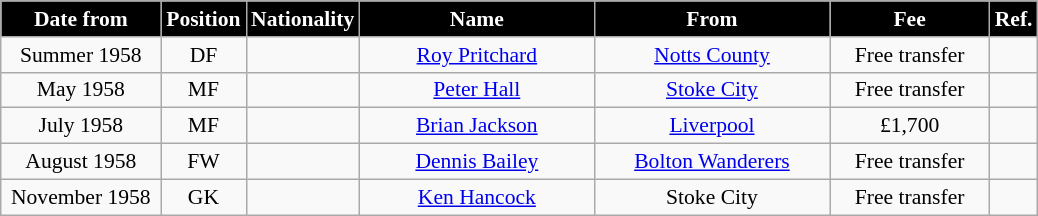<table class="wikitable" style="text-align:center; font-size:90%; ">
<tr>
<th style="background:#000000; color:white; width:100px;">Date from</th>
<th style="background:#000000; color:white; width:50px;">Position</th>
<th style="background:#000000; color:white; width:50px;">Nationality</th>
<th style="background:#000000; color:white; width:150px;">Name</th>
<th style="background:#000000; color:white; width:150px;">From</th>
<th style="background:#000000; color:white; width:100px;">Fee</th>
<th style="background:#000000; color:white; width:25px;">Ref.</th>
</tr>
<tr>
<td>Summer 1958</td>
<td>DF</td>
<td></td>
<td><a href='#'>Roy Pritchard</a></td>
<td><a href='#'>Notts County</a></td>
<td>Free transfer</td>
<td></td>
</tr>
<tr>
<td>May 1958</td>
<td>MF</td>
<td></td>
<td><a href='#'>Peter Hall</a></td>
<td><a href='#'>Stoke City</a></td>
<td>Free transfer</td>
<td></td>
</tr>
<tr>
<td>July 1958</td>
<td>MF</td>
<td></td>
<td><a href='#'>Brian Jackson</a></td>
<td><a href='#'>Liverpool</a></td>
<td>£1,700</td>
<td></td>
</tr>
<tr>
<td>August 1958</td>
<td>FW</td>
<td></td>
<td><a href='#'>Dennis Bailey</a></td>
<td><a href='#'>Bolton Wanderers</a></td>
<td>Free transfer</td>
<td></td>
</tr>
<tr>
<td>November 1958</td>
<td>GK</td>
<td></td>
<td><a href='#'>Ken Hancock</a></td>
<td>Stoke City</td>
<td>Free transfer</td>
<td></td>
</tr>
</table>
